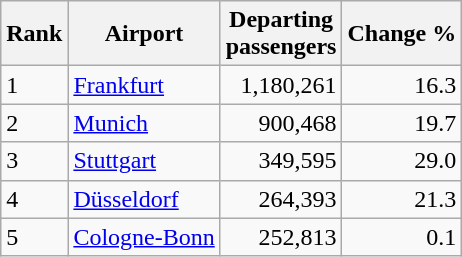<table class="wikitable sortable">
<tr>
<th>Rank</th>
<th>Airport</th>
<th>Departing<br>passengers</th>
<th>Change %</th>
</tr>
<tr>
<td>1</td>
<td><a href='#'>Frankfurt</a></td>
<td style="text-align:right;">1,180,261</td>
<td style="text-align:right;">16.3</td>
</tr>
<tr>
<td>2</td>
<td><a href='#'>Munich</a></td>
<td style="text-align:right;">900,468</td>
<td style="text-align:right;">19.7</td>
</tr>
<tr>
<td>3</td>
<td><a href='#'>Stuttgart</a></td>
<td style="text-align:right;">349,595</td>
<td style="text-align:right;">29.0</td>
</tr>
<tr>
<td>4</td>
<td><a href='#'>Düsseldorf</a></td>
<td style="text-align:right;">264,393</td>
<td style="text-align:right;">21.3</td>
</tr>
<tr>
<td>5</td>
<td><a href='#'>Cologne-Bonn</a></td>
<td style="text-align:right;">252,813</td>
<td style="text-align:right;">0.1</td>
</tr>
</table>
